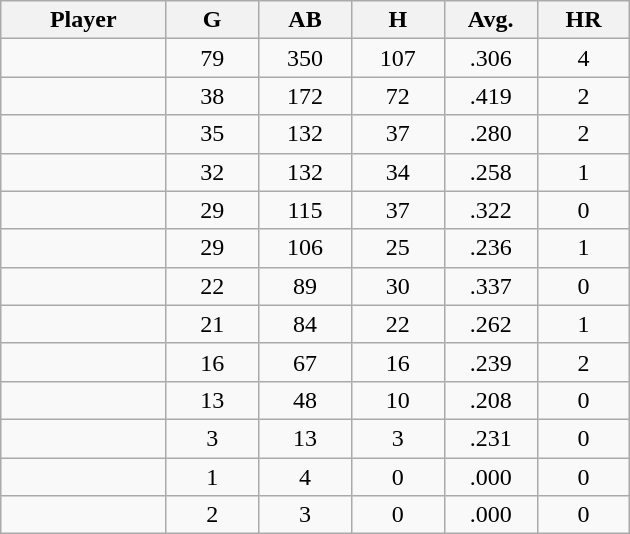<table class="wikitable sortable">
<tr>
<th bgcolor="#DDDDFF" width="16%">Player</th>
<th bgcolor="#DDDDFF" width="9%">G</th>
<th bgcolor="#DDDDFF" width="9%">AB</th>
<th bgcolor="#DDDDFF" width="9%">H</th>
<th bgcolor="#DDDDFF" width="9%">Avg.</th>
<th bgcolor="#DDDDFF" width="9%">HR</th>
</tr>
<tr align="center">
<td></td>
<td>79</td>
<td>350</td>
<td>107</td>
<td>.306</td>
<td>4</td>
</tr>
<tr align="center">
<td></td>
<td>38</td>
<td>172</td>
<td>72</td>
<td>.419</td>
<td>2</td>
</tr>
<tr align="center">
<td></td>
<td>35</td>
<td>132</td>
<td>37</td>
<td>.280</td>
<td>2</td>
</tr>
<tr align="center">
<td></td>
<td>32</td>
<td>132</td>
<td>34</td>
<td>.258</td>
<td>1</td>
</tr>
<tr align="center">
<td></td>
<td>29</td>
<td>115</td>
<td>37</td>
<td>.322</td>
<td>0</td>
</tr>
<tr align="center">
<td></td>
<td>29</td>
<td>106</td>
<td>25</td>
<td>.236</td>
<td>1</td>
</tr>
<tr align="center">
<td></td>
<td>22</td>
<td>89</td>
<td>30</td>
<td>.337</td>
<td>0</td>
</tr>
<tr align="center">
<td></td>
<td>21</td>
<td>84</td>
<td>22</td>
<td>.262</td>
<td>1</td>
</tr>
<tr align="center">
<td></td>
<td>16</td>
<td>67</td>
<td>16</td>
<td>.239</td>
<td>2</td>
</tr>
<tr align="center">
<td></td>
<td>13</td>
<td>48</td>
<td>10</td>
<td>.208</td>
<td>0</td>
</tr>
<tr align="center">
<td></td>
<td>3</td>
<td>13</td>
<td>3</td>
<td>.231</td>
<td>0</td>
</tr>
<tr align="center">
<td></td>
<td>1</td>
<td>4</td>
<td>0</td>
<td>.000</td>
<td>0</td>
</tr>
<tr align=center>
<td></td>
<td>2</td>
<td>3</td>
<td>0</td>
<td>.000</td>
<td>0</td>
</tr>
</table>
